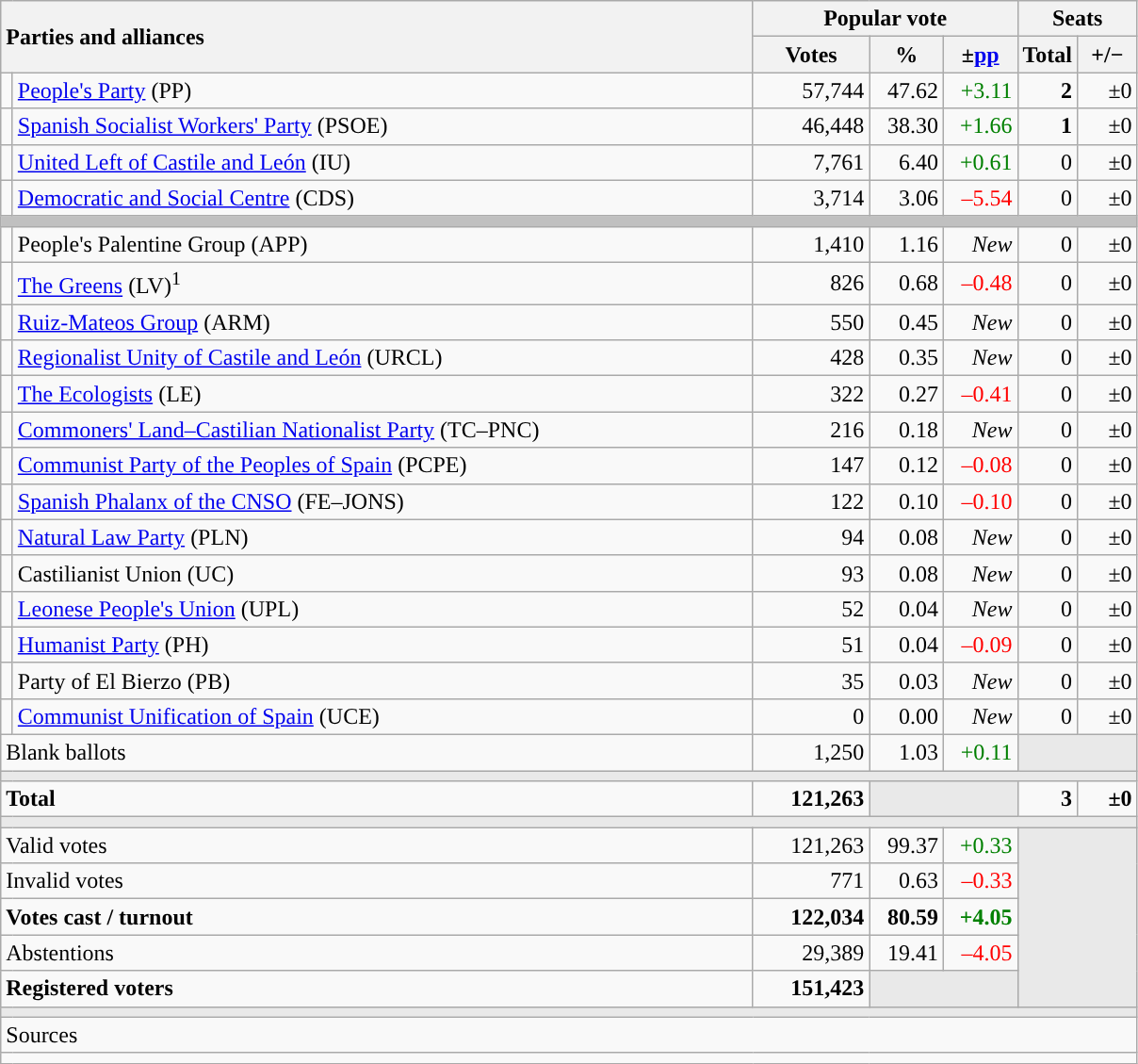<table class="wikitable" style="text-align:right;">
<tr>
<th style="text-align:left;" rowspan="2" colspan="2" width="525">Parties and alliances</th>
<th colspan="3">Popular vote</th>
<th colspan="2">Seats</th>
</tr>
<tr>
<th width="75">Votes</th>
<th width="45">%</th>
<th width="45">±<a href='#'>pp</a></th>
<th width="35">Total</th>
<th width="35">+/−</th>
</tr>
<tr>
<td width="1" style="color:inherit;background:"></td>
<td align="left"><a href='#'>People's Party</a> (PP)</td>
<td>57,744</td>
<td>47.62</td>
<td style="color:green;">+3.11</td>
<td><strong>2</strong></td>
<td>±0</td>
</tr>
<tr>
<td style="color:inherit;background:"></td>
<td align="left"><a href='#'>Spanish Socialist Workers' Party</a> (PSOE)</td>
<td>46,448</td>
<td>38.30</td>
<td style="color:green;">+1.66</td>
<td><strong>1</strong></td>
<td>±0</td>
</tr>
<tr>
<td style="color:inherit;background:"></td>
<td align="left"><a href='#'>United Left of Castile and León</a> (IU)</td>
<td>7,761</td>
<td>6.40</td>
<td style="color:green;">+0.61</td>
<td>0</td>
<td>±0</td>
</tr>
<tr>
<td style="color:inherit;background:"></td>
<td align="left"><a href='#'>Democratic and Social Centre</a> (CDS)</td>
<td>3,714</td>
<td>3.06</td>
<td style="color:red;">–5.54</td>
<td>0</td>
<td>±0</td>
</tr>
<tr>
<td colspan="7" bgcolor="#C0C0C0"></td>
</tr>
<tr>
<td style="color:inherit;background:"></td>
<td align="left">People's Palentine Group (APP)</td>
<td>1,410</td>
<td>1.16</td>
<td><em>New</em></td>
<td>0</td>
<td>±0</td>
</tr>
<tr>
<td style="color:inherit;background:"></td>
<td align="left"><a href='#'>The Greens</a> (LV)<sup>1</sup></td>
<td>826</td>
<td>0.68</td>
<td style="color:red;">–0.48</td>
<td>0</td>
<td>±0</td>
</tr>
<tr>
<td style="color:inherit;background:"></td>
<td align="left"><a href='#'>Ruiz-Mateos Group</a> (ARM)</td>
<td>550</td>
<td>0.45</td>
<td><em>New</em></td>
<td>0</td>
<td>±0</td>
</tr>
<tr>
<td style="color:inherit;background:"></td>
<td align="left"><a href='#'>Regionalist Unity of Castile and León</a> (URCL)</td>
<td>428</td>
<td>0.35</td>
<td><em>New</em></td>
<td>0</td>
<td>±0</td>
</tr>
<tr>
<td style="color:inherit;background:"></td>
<td align="left"><a href='#'>The Ecologists</a> (LE)</td>
<td>322</td>
<td>0.27</td>
<td style="color:red;">–0.41</td>
<td>0</td>
<td>±0</td>
</tr>
<tr>
<td style="color:inherit;background:"></td>
<td align="left"><a href='#'>Commoners' Land–Castilian Nationalist Party</a> (TC–PNC)</td>
<td>216</td>
<td>0.18</td>
<td><em>New</em></td>
<td>0</td>
<td>±0</td>
</tr>
<tr>
<td style="color:inherit;background:"></td>
<td align="left"><a href='#'>Communist Party of the Peoples of Spain</a> (PCPE)</td>
<td>147</td>
<td>0.12</td>
<td style="color:red;">–0.08</td>
<td>0</td>
<td>±0</td>
</tr>
<tr>
<td style="color:inherit;background:"></td>
<td align="left"><a href='#'>Spanish Phalanx of the CNSO</a> (FE–JONS)</td>
<td>122</td>
<td>0.10</td>
<td style="color:red;">–0.10</td>
<td>0</td>
<td>±0</td>
</tr>
<tr>
<td style="color:inherit;background:"></td>
<td align="left"><a href='#'>Natural Law Party</a> (PLN)</td>
<td>94</td>
<td>0.08</td>
<td><em>New</em></td>
<td>0</td>
<td>±0</td>
</tr>
<tr>
<td style="color:inherit;background:"></td>
<td align="left">Castilianist Union (UC)</td>
<td>93</td>
<td>0.08</td>
<td><em>New</em></td>
<td>0</td>
<td>±0</td>
</tr>
<tr>
<td style="color:inherit;background:"></td>
<td align="left"><a href='#'>Leonese People's Union</a> (UPL)</td>
<td>52</td>
<td>0.04</td>
<td><em>New</em></td>
<td>0</td>
<td>±0</td>
</tr>
<tr>
<td style="color:inherit;background:"></td>
<td align="left"><a href='#'>Humanist Party</a> (PH)</td>
<td>51</td>
<td>0.04</td>
<td style="color:red;">–0.09</td>
<td>0</td>
<td>±0</td>
</tr>
<tr>
<td style="color:inherit;background:"></td>
<td align="left">Party of El Bierzo (PB)</td>
<td>35</td>
<td>0.03</td>
<td><em>New</em></td>
<td>0</td>
<td>±0</td>
</tr>
<tr>
<td style="color:inherit;background:"></td>
<td align="left"><a href='#'>Communist Unification of Spain</a> (UCE)</td>
<td>0</td>
<td>0.00</td>
<td><em>New</em></td>
<td>0</td>
<td>±0</td>
</tr>
<tr>
<td align="left" colspan="2">Blank ballots</td>
<td>1,250</td>
<td>1.03</td>
<td style="color:green;">+0.11</td>
<td bgcolor="#E9E9E9" colspan="2"></td>
</tr>
<tr>
<td colspan="7" bgcolor="#E9E9E9"></td>
</tr>
<tr style="font-weight:bold;">
<td align="left" colspan="2">Total</td>
<td>121,263</td>
<td bgcolor="#E9E9E9" colspan="2"></td>
<td>3</td>
<td>±0</td>
</tr>
<tr>
<td colspan="7" bgcolor="#E9E9E9"></td>
</tr>
<tr>
<td align="left" colspan="2">Valid votes</td>
<td>121,263</td>
<td>99.37</td>
<td style="color:green;">+0.33</td>
<td bgcolor="#E9E9E9" colspan="2" rowspan="5"></td>
</tr>
<tr>
<td align="left" colspan="2">Invalid votes</td>
<td>771</td>
<td>0.63</td>
<td style="color:red;">–0.33</td>
</tr>
<tr style="font-weight:bold;">
<td align="left" colspan="2">Votes cast / turnout</td>
<td>122,034</td>
<td>80.59</td>
<td style="color:green;">+4.05</td>
</tr>
<tr>
<td align="left" colspan="2">Abstentions</td>
<td>29,389</td>
<td>19.41</td>
<td style="color:red;">–4.05</td>
</tr>
<tr style="font-weight:bold;">
<td align="left" colspan="2">Registered voters</td>
<td>151,423</td>
<td bgcolor="#E9E9E9" colspan="2"></td>
</tr>
<tr>
<td colspan="7" bgcolor="#E9E9E9"></td>
</tr>
<tr>
<td align="left" colspan="7">Sources</td>
</tr>
<tr>
<td colspan="7" style="text-align:left; max-width:790px;"></td>
</tr>
</table>
